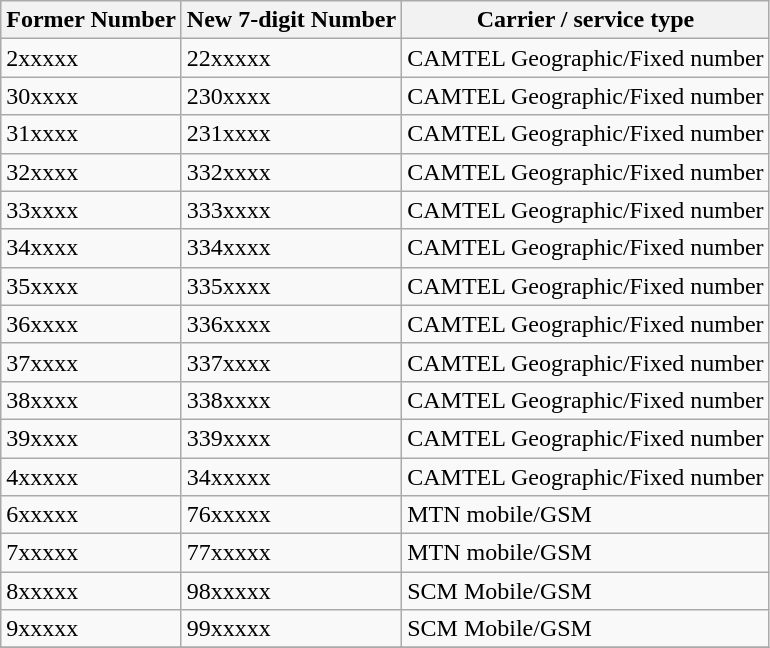<table class="wikitable" border=1>
<tr>
<th>Former Number</th>
<th>New 7-digit Number</th>
<th>Carrier / service type </th>
</tr>
<tr>
<td>2xxxxx</td>
<td>22xxxxx</td>
<td>CAMTEL Geographic/Fixed number</td>
</tr>
<tr>
<td>30xxxx</td>
<td>230xxxx</td>
<td>CAMTEL Geographic/Fixed number</td>
</tr>
<tr>
<td>31xxxx</td>
<td>231xxxx</td>
<td>CAMTEL Geographic/Fixed number</td>
</tr>
<tr>
<td>32xxxx</td>
<td>332xxxx</td>
<td>CAMTEL Geographic/Fixed number</td>
</tr>
<tr>
<td>33xxxx</td>
<td>333xxxx</td>
<td>CAMTEL Geographic/Fixed number</td>
</tr>
<tr>
<td>34xxxx</td>
<td>334xxxx</td>
<td>CAMTEL Geographic/Fixed number</td>
</tr>
<tr>
<td>35xxxx</td>
<td>335xxxx</td>
<td>CAMTEL Geographic/Fixed number</td>
</tr>
<tr>
<td>36xxxx</td>
<td>336xxxx</td>
<td>CAMTEL Geographic/Fixed number</td>
</tr>
<tr>
<td>37xxxx</td>
<td>337xxxx</td>
<td>CAMTEL Geographic/Fixed number</td>
</tr>
<tr>
<td>38xxxx</td>
<td>338xxxx</td>
<td>CAMTEL Geographic/Fixed number</td>
</tr>
<tr>
<td>39xxxx</td>
<td>339xxxx</td>
<td>CAMTEL Geographic/Fixed number</td>
</tr>
<tr>
<td>4xxxxx</td>
<td>34xxxxx</td>
<td>CAMTEL Geographic/Fixed number</td>
</tr>
<tr>
<td>6xxxxx</td>
<td>76xxxxx</td>
<td>MTN mobile/GSM</td>
</tr>
<tr>
<td>7xxxxx</td>
<td>77xxxxx</td>
<td>MTN mobile/GSM</td>
</tr>
<tr>
<td>8xxxxx</td>
<td>98xxxxx</td>
<td>SCM Mobile/GSM</td>
</tr>
<tr>
<td>9xxxxx</td>
<td>99xxxxx</td>
<td>SCM Mobile/GSM</td>
</tr>
<tr>
</tr>
</table>
